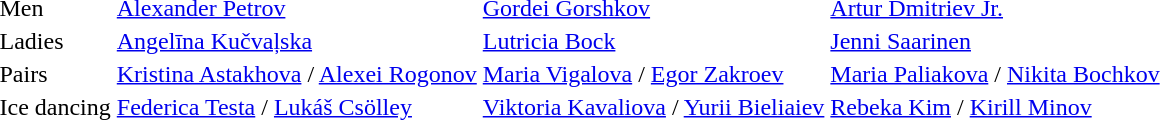<table>
<tr>
<td>Men</td>
<td> <a href='#'>Alexander Petrov</a></td>
<td> <a href='#'>Gordei Gorshkov</a></td>
<td> <a href='#'>Artur Dmitriev Jr.</a></td>
</tr>
<tr>
<td>Ladies</td>
<td> <a href='#'>Angelīna Kučvaļska</a></td>
<td> <a href='#'>Lutricia Bock</a></td>
<td> <a href='#'>Jenni Saarinen</a></td>
</tr>
<tr>
<td>Pairs</td>
<td> <a href='#'>Kristina Astakhova</a> / <a href='#'>Alexei Rogonov</a></td>
<td> <a href='#'>Maria Vigalova</a> / <a href='#'>Egor Zakroev</a></td>
<td> <a href='#'>Maria Paliakova</a> / <a href='#'>Nikita Bochkov</a></td>
</tr>
<tr>
<td>Ice dancing</td>
<td> <a href='#'>Federica Testa</a> / <a href='#'>Lukáš Csölley</a></td>
<td> <a href='#'>Viktoria Kavaliova</a> / <a href='#'>Yurii Bieliaiev</a></td>
<td> <a href='#'>Rebeka Kim</a> / <a href='#'>Kirill Minov</a></td>
</tr>
</table>
